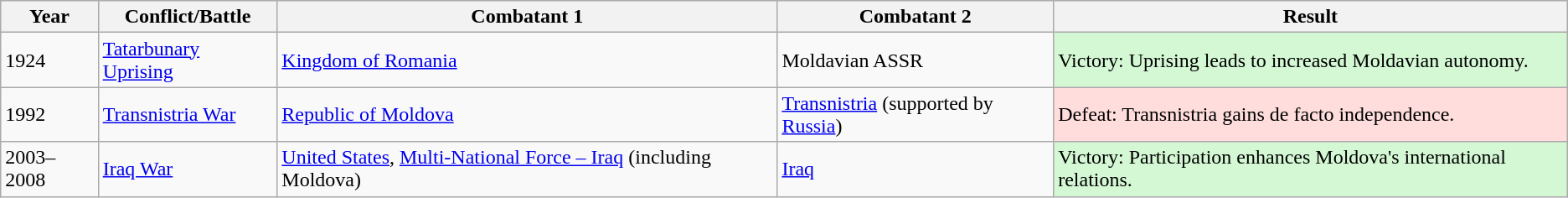<table class="wikitable">
<tr>
<th>Year</th>
<th>Conflict/Battle</th>
<th>Combatant 1</th>
<th>Combatant 2</th>
<th>Result</th>
</tr>
<tr>
<td>1924</td>
<td><a href='#'>Tatarbunary Uprising</a></td>
<td> <a href='#'>Kingdom of Romania</a></td>
<td>  Moldavian ASSR</td>
<td style="background-color:#D4F7D4;">Victory: Uprising leads to increased Moldavian autonomy.</td>
</tr>
<tr>
<td>1992</td>
<td><a href='#'>Transnistria War</a></td>
<td> <a href='#'>Republic of Moldova</a></td>
<td> <a href='#'>Transnistria</a> (supported by  <a href='#'>Russia</a>)</td>
<td style="background-color:#FFDDDD;">Defeat: Transnistria gains de facto independence.</td>
</tr>
<tr>
<td>2003–2008</td>
<td><a href='#'>Iraq War</a></td>
<td> <a href='#'>United States</a>,  <a href='#'>Multi-National Force – Iraq</a> (including Moldova)</td>
<td> <a href='#'>Iraq</a></td>
<td style="background-color:#D4F7D4;">Victory: Participation enhances Moldova's international relations.</td>
</tr>
</table>
